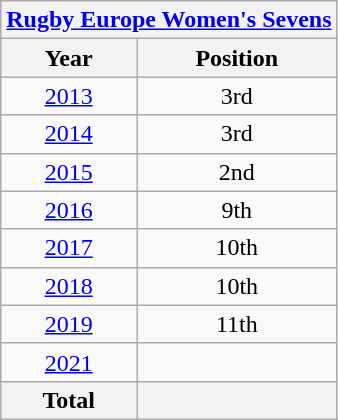<table class="wikitable" style="text-align: center;">
<tr>
<th colspan=2><a href='#'>Rugby Europe Women's Sevens</a></th>
</tr>
<tr>
<th>Year</th>
<th>Position</th>
</tr>
<tr>
<td> <a href='#'>2013</a></td>
<td>3rd</td>
</tr>
<tr>
<td> <a href='#'>2014</a></td>
<td>3rd</td>
</tr>
<tr>
<td> <a href='#'>2015</a></td>
<td>2nd</td>
</tr>
<tr>
<td> <a href='#'>2016</a></td>
<td>9th</td>
</tr>
<tr>
<td>  <a href='#'>2017</a></td>
<td>10th</td>
</tr>
<tr>
<td>  <a href='#'>2018</a></td>
<td>10th</td>
</tr>
<tr>
<td>  <a href='#'>2019</a></td>
<td>11th</td>
</tr>
<tr>
<td> <a href='#'>2021</a></td>
<td></td>
</tr>
<tr>
<th><strong>Total</strong></th>
<th></th>
</tr>
</table>
